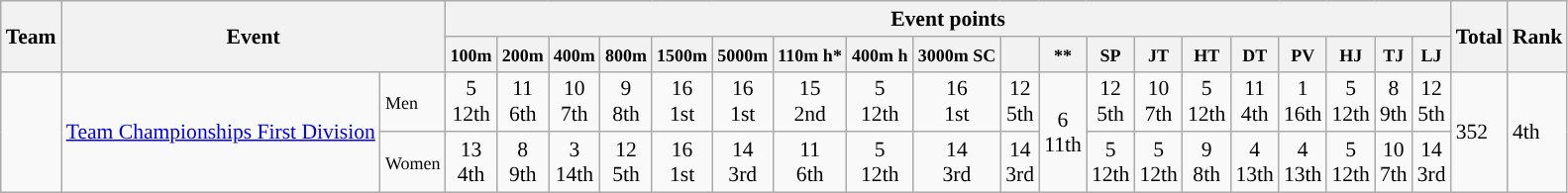<table class="wikitable" style="text-align:left; font-size:90%">
<tr>
<th rowspan="2">Team</th>
<th colspan="2" rowspan="2">Event</th>
<th colspan="19">Event points</th>
<th rowspan="2">Total</th>
<th rowspan="2">Rank</th>
</tr>
<tr>
<th><small>100m</small></th>
<th><small>200m</small></th>
<th><small>400m</small></th>
<th><small>800m</small></th>
<th><small>1500m</small></th>
<th><small>5000m</small></th>
<th><small>110m h*</small></th>
<th><small>400m h</small></th>
<th><small>3000m SC</small></th>
<th><small></small></th>
<th><small>**</small></th>
<th><small>SP</small></th>
<th><small>JT</small></th>
<th><small>HT</small></th>
<th><small>DT</small></th>
<th><small>PV</small></th>
<th><small>HJ</small></th>
<th><small>TJ</small></th>
<th><small>LJ</small></th>
</tr>
<tr>
<td rowspan="2"></td>
<td rowspan="2"><a href='#'>Team Championships First Division</a></td>
<td><small>Men</small></td>
<td style="text-align:center">5 <br> 12th</td>
<td style="text-align:center">11 <br> 6th</td>
<td style="text-align:center">10 <br> 7th</td>
<td style="text-align:center">9 <br> 8th</td>
<td style="text-align:center">16 <br> 1st</td>
<td style="text-align:center">16 <br> 1st</td>
<td style="text-align:center">15 <br> 2nd</td>
<td style="text-align:center">5 <br> 12th</td>
<td style="text-align:center">16 <br> 1st</td>
<td style="text-align:center">12 <br> 5th</td>
<td rowspan="2" style="text-align:center">6 <br> 11th</td>
<td style="text-align:center">12 <br> 5th</td>
<td style="text-align:center">10 <br> 7th</td>
<td style="text-align:center">5 <br> 12th</td>
<td style="text-align:center">11 <br> 4th</td>
<td style="text-align:center">1 <br> 16th</td>
<td style="text-align:center">5 <br> 12th</td>
<td style="text-align:center">8 <br> 9th</td>
<td style="text-align:center">12 <br> 5th</td>
<td rowspan="2">352</td>
<td rowspan="2">4th</td>
</tr>
<tr>
<td><small>Women</small></td>
<td style="text-align:center">13 <br> 4th</td>
<td style="text-align:center">8 <br> 9th</td>
<td style="text-align:center">3 <br> 14th</td>
<td style="text-align:center">12 <br> 5th</td>
<td style="text-align:center">16 <br> 1st</td>
<td style="text-align:center">14 <br> 3rd</td>
<td style="text-align:center">11 <br> 6th</td>
<td style="text-align:center">5 <br> 12th</td>
<td style="text-align:center">14 <br> 3rd</td>
<td style="text-align:center">14 <br> 3rd</td>
<td style="text-align:center">5 <br> 12th</td>
<td style="text-align:center">5 <br> 12th</td>
<td style="text-align:center">9 <br> 8th</td>
<td style="text-align:center">4 <br> 13th</td>
<td style="text-align:center">4 <br> 13th</td>
<td style="text-align:center">5 <br> 12th</td>
<td style="text-align:center">10 <br> 7th</td>
<td style="text-align:center">14 <br> 3rd</td>
</tr>
</table>
